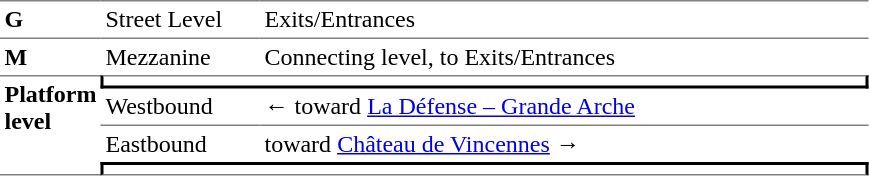<table border="0" cellspacing="0" cellpadding="3">
<tr>
<td style="border-top:solid 1px gray;" width="50" valign="top"><strong>G</strong></td>
<td style="border-top:solid 1px gray;" width="100" valign="top">Street Level</td>
<td style="border-top:solid 1px gray;" width="400" valign="top">Exits/Entrances</td>
</tr>
<tr>
<td style="border-top:solid 1px gray;" width="50" valign="top"><strong>M</strong></td>
<td style="border-top:solid 1px gray;" width="100" valign="top">Mezzanine</td>
<td style="border-top:solid 1px gray;" width="400" valign="top">Connecting level, to Exits/Entrances</td>
</tr>
<tr>
<td rowspan="4" style="border-top:solid 1px gray;border-bottom:solid 1px gray;" width="50" valign="top"><strong>Platform level</strong></td>
<td colspan="2" style="border-top:solid 1px gray;border-right:solid 2px black;border-left:solid 2px black;border-bottom:solid 2px black;text-align:center;"></td>
</tr>
<tr>
<td style="border-bottom:solid 1px gray;" width="100">Westbound</td>
<td style="border-bottom:solid 1px gray;" width="390">←   toward <a href='#'>La Défense – Grande Arche</a> </td>
</tr>
<tr>
<td>Eastbound</td>
<td>   toward <a href='#'>Château de Vincennes</a>  →</td>
</tr>
<tr>
<td colspan="2" style="border-top:solid 2px black;border-right:solid 2px black;border-left:solid 2px black;border-bottom:solid 1px gray;text-align:center;"></td>
</tr>
</table>
